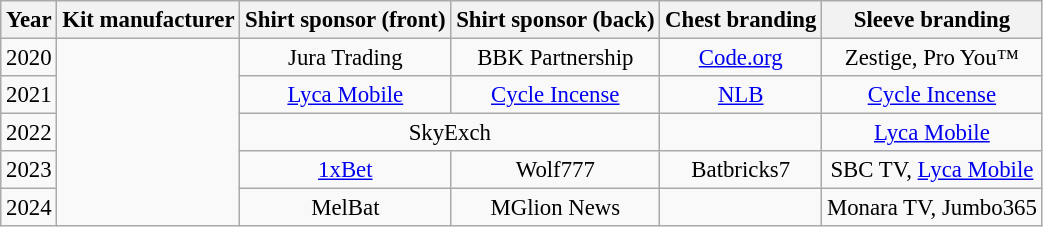<table class="wikitable" style="text-align:center;font-size:95%">
<tr>
<th>Year</th>
<th>Kit manufacturer</th>
<th>Shirt sponsor (front)</th>
<th>Shirt sponsor (back)</th>
<th>Chest branding</th>
<th>Sleeve branding</th>
</tr>
<tr>
<td>2020</td>
<td rowspan=5></td>
<td>Jura Trading</td>
<td>BBK Partnership</td>
<td><a href='#'>Code.org</a></td>
<td>Zestige, Pro You™</td>
</tr>
<tr>
<td>2021</td>
<td><a href='#'>Lyca Mobile</a></td>
<td><a href='#'>Cycle Incense</a></td>
<td><a href='#'>NLB</a></td>
<td><a href='#'>Cycle Incense</a></td>
</tr>
<tr>
<td>2022</td>
<td colspan=2>SkyExch</td>
<td></td>
<td><a href='#'>Lyca Mobile</a></td>
</tr>
<tr>
<td>2023</td>
<td><a href='#'>1xBet</a></td>
<td>Wolf777</td>
<td>Batbricks7</td>
<td>SBC TV, <a href='#'>Lyca Mobile</a></td>
</tr>
<tr>
<td>2024</td>
<td>MelBat</td>
<td>MGlion News</td>
<td></td>
<td>Monara TV, Jumbo365</td>
</tr>
</table>
